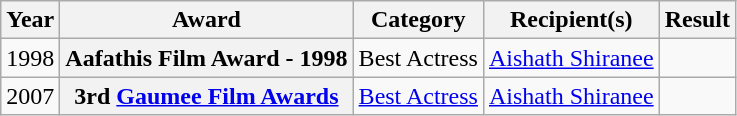<table class="wikitable">
<tr>
<th>Year</th>
<th>Award</th>
<th>Category</th>
<th>Recipient(s)</th>
<th>Result</th>
</tr>
<tr>
<td>1998</td>
<th scope="row">Aafathis Film Award - 1998</th>
<td>Best Actress</td>
<td><a href='#'>Aishath Shiranee</a></td>
<td></td>
</tr>
<tr>
<td>2007</td>
<th scope="row">3rd <a href='#'>Gaumee Film Awards</a></th>
<td><a href='#'>Best Actress</a></td>
<td><a href='#'>Aishath Shiranee</a></td>
<td></td>
</tr>
</table>
